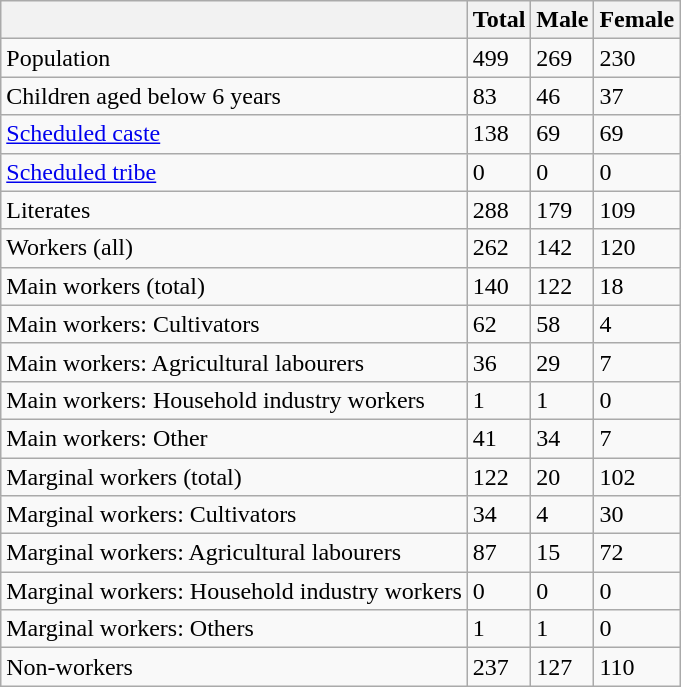<table class="wikitable sortable">
<tr>
<th></th>
<th>Total</th>
<th>Male</th>
<th>Female</th>
</tr>
<tr>
<td>Population</td>
<td>499</td>
<td>269</td>
<td>230</td>
</tr>
<tr>
<td>Children aged below 6 years</td>
<td>83</td>
<td>46</td>
<td>37</td>
</tr>
<tr>
<td><a href='#'>Scheduled caste</a></td>
<td>138</td>
<td>69</td>
<td>69</td>
</tr>
<tr>
<td><a href='#'>Scheduled tribe</a></td>
<td>0</td>
<td>0</td>
<td>0</td>
</tr>
<tr>
<td>Literates</td>
<td>288</td>
<td>179</td>
<td>109</td>
</tr>
<tr>
<td>Workers (all)</td>
<td>262</td>
<td>142</td>
<td>120</td>
</tr>
<tr>
<td>Main workers (total)</td>
<td>140</td>
<td>122</td>
<td>18</td>
</tr>
<tr>
<td>Main workers: Cultivators</td>
<td>62</td>
<td>58</td>
<td>4</td>
</tr>
<tr>
<td>Main workers: Agricultural labourers</td>
<td>36</td>
<td>29</td>
<td>7</td>
</tr>
<tr>
<td>Main workers: Household industry workers</td>
<td>1</td>
<td>1</td>
<td>0</td>
</tr>
<tr>
<td>Main workers: Other</td>
<td>41</td>
<td>34</td>
<td>7</td>
</tr>
<tr>
<td>Marginal workers (total)</td>
<td>122</td>
<td>20</td>
<td>102</td>
</tr>
<tr>
<td>Marginal workers: Cultivators</td>
<td>34</td>
<td>4</td>
<td>30</td>
</tr>
<tr>
<td>Marginal workers: Agricultural labourers</td>
<td>87</td>
<td>15</td>
<td>72</td>
</tr>
<tr>
<td>Marginal workers: Household industry workers</td>
<td>0</td>
<td>0</td>
<td>0</td>
</tr>
<tr>
<td>Marginal workers: Others</td>
<td>1</td>
<td>1</td>
<td>0</td>
</tr>
<tr>
<td>Non-workers</td>
<td>237</td>
<td>127</td>
<td>110</td>
</tr>
</table>
